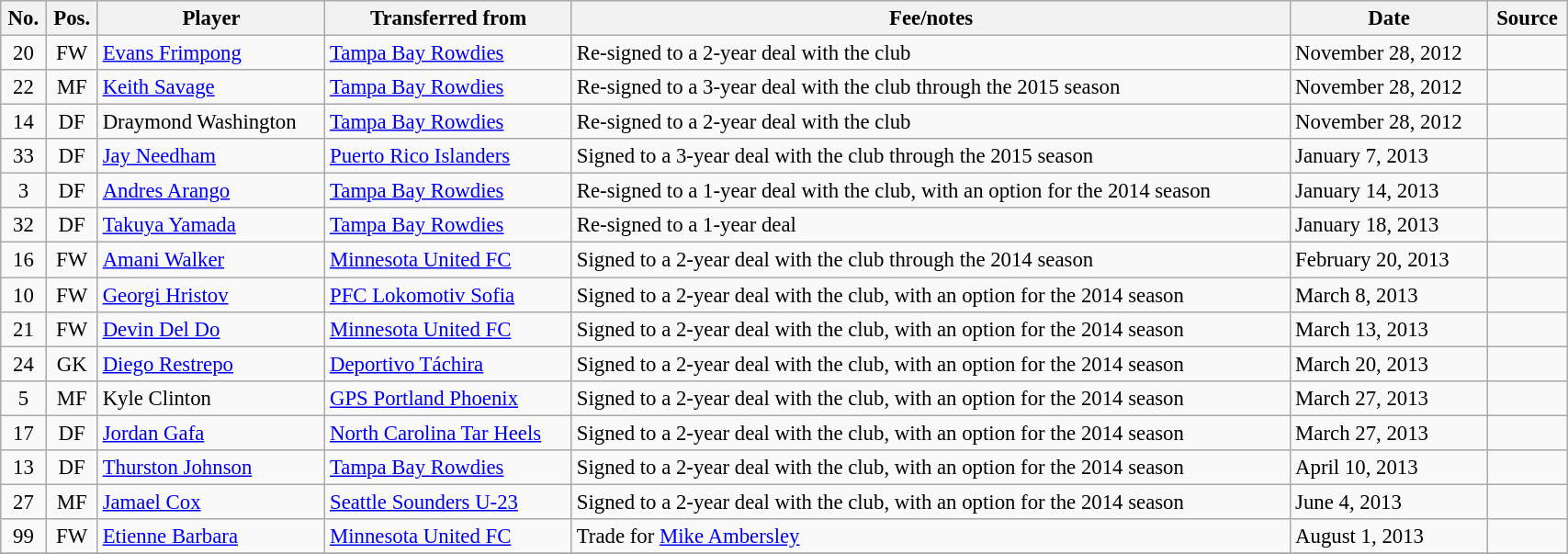<table class="wikitable sortable" style="width:90%; text-align:center; font-size:95%; text-align:left;">
<tr>
<th>No.</th>
<th>Pos.</th>
<th>Player</th>
<th>Transferred from</th>
<th>Fee/notes</th>
<th>Date</th>
<th>Source</th>
</tr>
<tr>
<td align=center>20</td>
<td align=center>FW</td>
<td> <a href='#'>Evans Frimpong</a></td>
<td> <a href='#'>Tampa Bay Rowdies</a></td>
<td>Re-signed to a 2-year deal with the club</td>
<td>November 28, 2012</td>
<td></td>
</tr>
<tr>
<td align=center>22</td>
<td align=center>MF</td>
<td> <a href='#'>Keith Savage</a></td>
<td> <a href='#'>Tampa Bay Rowdies</a></td>
<td>Re-signed to a 3-year deal with the club through the 2015 season</td>
<td>November 28, 2012</td>
<td></td>
</tr>
<tr>
<td align=center>14</td>
<td align=center>DF</td>
<td> Draymond Washington</td>
<td> <a href='#'>Tampa Bay Rowdies</a></td>
<td>Re-signed to a 2-year deal with the club</td>
<td>November 28, 2012</td>
<td></td>
</tr>
<tr>
<td align=center>33</td>
<td align=center>DF</td>
<td> <a href='#'>Jay Needham</a></td>
<td> <a href='#'>Puerto Rico Islanders</a></td>
<td>Signed to a 3-year deal with the club through the 2015 season</td>
<td>January 7, 2013</td>
<td></td>
</tr>
<tr>
<td align=center>3</td>
<td align=center>DF</td>
<td> <a href='#'>Andres Arango</a></td>
<td> <a href='#'>Tampa Bay Rowdies</a></td>
<td>Re-signed to a 1-year deal with the club, with an option for the 2014 season</td>
<td>January 14, 2013</td>
<td></td>
</tr>
<tr>
<td align=center>32</td>
<td align=center>DF</td>
<td> <a href='#'>Takuya Yamada</a></td>
<td> <a href='#'>Tampa Bay Rowdies</a></td>
<td>Re-signed to a 1-year deal</td>
<td>January 18, 2013</td>
<td></td>
</tr>
<tr>
<td align=center>16</td>
<td align=center>FW</td>
<td> <a href='#'>Amani Walker</a></td>
<td> <a href='#'>Minnesota United FC</a></td>
<td>Signed to a 2-year deal with the club through the 2014 season</td>
<td>February 20, 2013</td>
<td></td>
</tr>
<tr>
<td align=center>10</td>
<td align=center>FW</td>
<td> <a href='#'>Georgi Hristov</a></td>
<td> <a href='#'>PFC Lokomotiv Sofia</a></td>
<td>Signed to a 2-year deal with the club, with an option for the 2014 season</td>
<td>March 8, 2013</td>
<td></td>
</tr>
<tr>
<td align=center>21</td>
<td align=center>FW</td>
<td> <a href='#'>Devin Del Do</a></td>
<td> <a href='#'>Minnesota United FC</a></td>
<td>Signed to a 2-year deal with the club, with an option for the 2014 season</td>
<td>March 13, 2013</td>
<td></td>
</tr>
<tr>
<td align=center>24</td>
<td align=center>GK</td>
<td> <a href='#'>Diego Restrepo</a></td>
<td> <a href='#'>Deportivo Táchira</a></td>
<td>Signed to a 2-year deal with the club, with an option for the 2014 season</td>
<td>March 20, 2013</td>
<td></td>
</tr>
<tr>
<td align=center>5</td>
<td align=center>MF</td>
<td> Kyle Clinton</td>
<td> <a href='#'>GPS Portland Phoenix</a></td>
<td>Signed to a 2-year deal with the club, with an option for the 2014 season</td>
<td>March 27, 2013</td>
<td></td>
</tr>
<tr>
<td align=center>17</td>
<td align=center>DF</td>
<td> <a href='#'>Jordan Gafa</a></td>
<td> <a href='#'>North Carolina Tar Heels</a></td>
<td>Signed to a 2-year deal with the club, with an option for the 2014 season</td>
<td>March 27, 2013</td>
<td></td>
</tr>
<tr>
<td align=center>13</td>
<td align=center>DF</td>
<td> <a href='#'>Thurston Johnson</a></td>
<td> <a href='#'>Tampa Bay Rowdies</a></td>
<td>Signed to a 2-year deal with the club, with an option for the 2014 season</td>
<td>April 10, 2013</td>
<td></td>
</tr>
<tr>
<td align=center>27</td>
<td align=center>MF</td>
<td> <a href='#'>Jamael Cox</a></td>
<td> <a href='#'>Seattle Sounders U-23</a></td>
<td>Signed to a 2-year deal with the club, with an option for the 2014 season</td>
<td>June 4, 2013</td>
<td></td>
</tr>
<tr>
<td align=center>99</td>
<td align=center>FW</td>
<td> <a href='#'>Etienne Barbara</a></td>
<td> <a href='#'>Minnesota United FC</a></td>
<td>Trade for <a href='#'>Mike Ambersley</a></td>
<td>August 1, 2013</td>
<td></td>
</tr>
<tr>
</tr>
</table>
